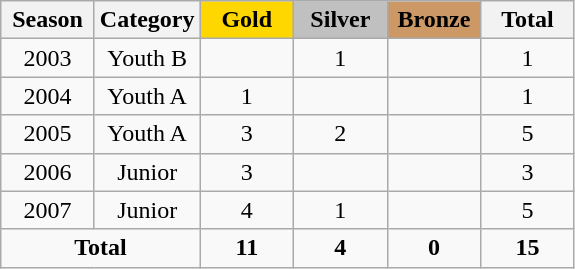<table class="wikitable" style="text-align:center;">
<tr>
<th width = "55">Season</th>
<th width = "55">Category</th>
<th width = "55" style="background: gold;">Gold</th>
<th width = "55" style="background: silver;">Silver</th>
<th width = "55" style="background: #cc9966;">Bronze</th>
<th width = "55">Total</th>
</tr>
<tr>
<td>2003</td>
<td>Youth B</td>
<td></td>
<td>1</td>
<td></td>
<td>1</td>
</tr>
<tr>
<td>2004</td>
<td>Youth A</td>
<td>1</td>
<td></td>
<td></td>
<td>1</td>
</tr>
<tr>
<td>2005</td>
<td>Youth A</td>
<td>3</td>
<td>2</td>
<td></td>
<td>5</td>
</tr>
<tr>
<td>2006</td>
<td>Junior</td>
<td>3</td>
<td></td>
<td></td>
<td>3</td>
</tr>
<tr>
<td>2007</td>
<td>Junior</td>
<td>4</td>
<td>1</td>
<td></td>
<td>5</td>
</tr>
<tr>
<td colspan=2><strong>Total</strong></td>
<td><strong>11</strong></td>
<td><strong>4</strong></td>
<td><strong>0</strong></td>
<td><strong>15</strong></td>
</tr>
</table>
